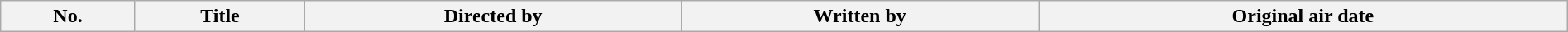<table class="wikitable plainrowheaders" style="width:100%; background:#fff;">
<tr>
<th style="background:#;">No.</th>
<th style="background:#;">Title</th>
<th style="background:#;">Directed by</th>
<th style="background:#;">Written by</th>
<th style="background:#;">Original air date<br>




















</th>
</tr>
</table>
